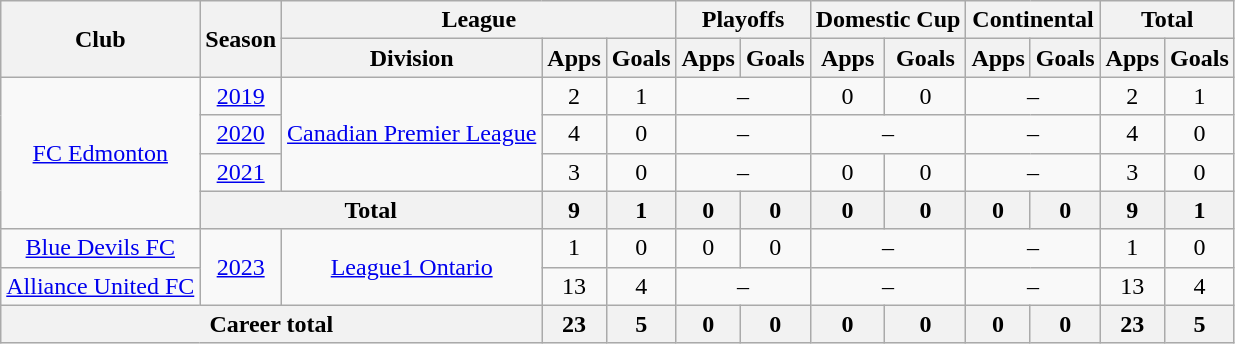<table class="wikitable" style="text-align: center">
<tr>
<th rowspan="2">Club</th>
<th rowspan="2">Season</th>
<th colspan="3">League</th>
<th colspan="2">Playoffs</th>
<th colspan="2">Domestic Cup</th>
<th colspan="2">Continental</th>
<th colspan="2">Total</th>
</tr>
<tr>
<th>Division</th>
<th>Apps</th>
<th>Goals</th>
<th>Apps</th>
<th>Goals</th>
<th>Apps</th>
<th>Goals</th>
<th>Apps</th>
<th>Goals</th>
<th>Apps</th>
<th>Goals</th>
</tr>
<tr>
<td rowspan=4><a href='#'>FC Edmonton</a></td>
<td><a href='#'>2019</a></td>
<td rowspan=3><a href='#'>Canadian Premier League</a></td>
<td>2</td>
<td>1</td>
<td colspan="2">–</td>
<td>0</td>
<td>0</td>
<td colspan="2">–</td>
<td>2</td>
<td>1</td>
</tr>
<tr>
<td><a href='#'>2020</a></td>
<td>4</td>
<td>0</td>
<td colspan="2">–</td>
<td colspan="2">–</td>
<td colspan="2">–</td>
<td>4</td>
<td>0</td>
</tr>
<tr>
<td><a href='#'>2021</a></td>
<td>3</td>
<td>0</td>
<td colspan="2">–</td>
<td>0</td>
<td>0</td>
<td colspan="2">–</td>
<td>3</td>
<td>0</td>
</tr>
<tr>
<th colspan="2"><strong>Total</strong></th>
<th>9</th>
<th>1</th>
<th>0</th>
<th>0</th>
<th>0</th>
<th>0</th>
<th>0</th>
<th>0</th>
<th>9</th>
<th>1</th>
</tr>
<tr>
<td><a href='#'>Blue Devils FC</a></td>
<td rowspan=2><a href='#'>2023</a></td>
<td rowspan=2><a href='#'>League1 Ontario</a></td>
<td>1</td>
<td>0</td>
<td>0</td>
<td>0</td>
<td colspan="2">–</td>
<td colspan="2">–</td>
<td>1</td>
<td>0</td>
</tr>
<tr>
<td><a href='#'>Alliance United FC</a></td>
<td>13</td>
<td>4</td>
<td colspan="2">–</td>
<td colspan="2">–</td>
<td colspan="2">–</td>
<td>13</td>
<td>4</td>
</tr>
<tr>
<th colspan="3"><strong>Career total</strong></th>
<th>23</th>
<th>5</th>
<th>0</th>
<th>0</th>
<th>0</th>
<th>0</th>
<th>0</th>
<th>0</th>
<th>23</th>
<th>5</th>
</tr>
</table>
